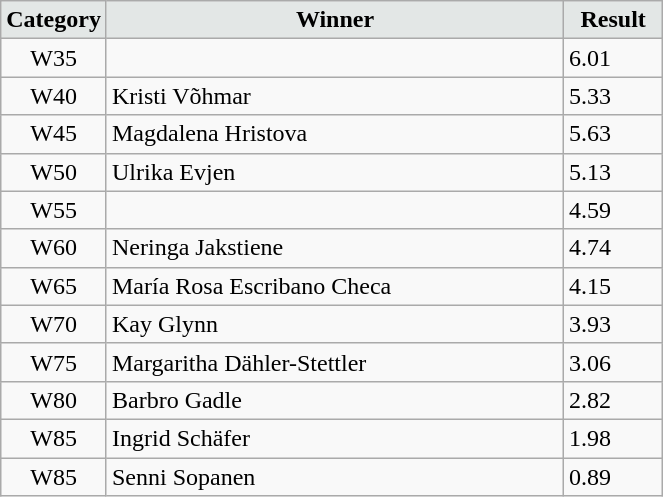<table class="wikitable" width=35%>
<tr>
<td width=15% align="center" bgcolor=#E3E7E6><strong>Category</strong></td>
<td align="center" bgcolor=#E3E7E6> <strong>Winner</strong></td>
<td width=15% align="center" bgcolor=#E3E7E6><strong>Result</strong></td>
</tr>
<tr>
<td align="center">W35</td>
<td> </td>
<td>6.01</td>
</tr>
<tr>
<td align="center">W40</td>
<td> Kristi Võhmar</td>
<td>5.33</td>
</tr>
<tr>
<td align="center">W45</td>
<td> Magdalena Hristova</td>
<td>5.63</td>
</tr>
<tr>
<td align="center">W50</td>
<td> Ulrika Evjen</td>
<td>5.13</td>
</tr>
<tr>
<td align="center">W55</td>
<td> </td>
<td>4.59</td>
</tr>
<tr>
<td align="center">W60</td>
<td> Neringa Jakstiene</td>
<td>4.74</td>
</tr>
<tr>
<td align="center">W65</td>
<td> María Rosa Escribano Checa</td>
<td>4.15</td>
</tr>
<tr>
<td align="center">W70</td>
<td> Kay Glynn</td>
<td>3.93</td>
</tr>
<tr>
<td align="center">W75</td>
<td> Margaritha Dähler-Stettler</td>
<td>3.06</td>
</tr>
<tr>
<td align="center">W80</td>
<td> Barbro Gadle</td>
<td>2.82</td>
</tr>
<tr>
<td align="center">W85</td>
<td> Ingrid Schäfer</td>
<td>1.98</td>
</tr>
<tr>
<td align="center">W85</td>
<td> Senni Sopanen</td>
<td>0.89</td>
</tr>
</table>
